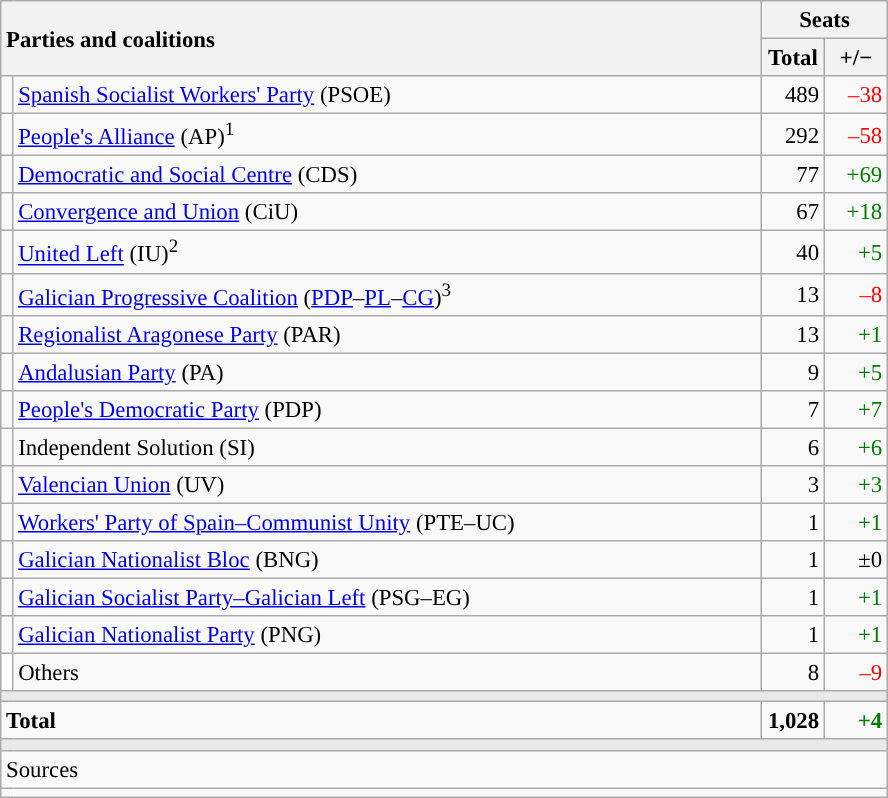<table class="wikitable" style="text-align:right; font-size:95%;">
<tr>
<th style="text-align:left;" rowspan="2" colspan="2" width="500">Parties and coalitions</th>
<th colspan="2">Seats</th>
</tr>
<tr>
<th width="35">Total</th>
<th width="35">+/−</th>
</tr>
<tr>
<td width="1" style="color:inherit;background:"></td>
<td align="left"><a href='#'>Spanish Socialist Workers' Party</a> (PSOE)</td>
<td>489</td>
<td style="color:red;">–38</td>
</tr>
<tr>
<td style="color:inherit;background:"></td>
<td align="left"><a href='#'>People's Alliance</a> (AP)<sup>1</sup></td>
<td>292</td>
<td style="color:red;">–58</td>
</tr>
<tr>
<td style="color:inherit;background:"></td>
<td align="left"><a href='#'>Democratic and Social Centre</a> (CDS)</td>
<td>77</td>
<td style="color:green;">+69</td>
</tr>
<tr>
<td style="color:inherit;background:"></td>
<td align="left"><a href='#'>Convergence and Union</a> (CiU)</td>
<td>67</td>
<td style="color:green;">+18</td>
</tr>
<tr>
<td style="color:inherit;background:"></td>
<td align="left"><a href='#'>United Left</a> (IU)<sup>2</sup></td>
<td>40</td>
<td style="color:green;">+5</td>
</tr>
<tr>
<td style="color:inherit;background:"></td>
<td align="left"><a href='#'>Galician Progressive Coalition</a> (<a href='#'>PDP</a>–<a href='#'>PL</a>–<a href='#'>CG</a>)<sup>3</sup></td>
<td>13</td>
<td style="color:red;">–8</td>
</tr>
<tr>
<td style="color:inherit;background:"></td>
<td align="left"><a href='#'>Regionalist Aragonese Party</a> (PAR)</td>
<td>13</td>
<td style="color:green;">+1</td>
</tr>
<tr>
<td style="color:inherit;background:"></td>
<td align="left"><a href='#'>Andalusian Party</a> (PA)</td>
<td>9</td>
<td style="color:green;">+5</td>
</tr>
<tr>
<td style="color:inherit;background:"></td>
<td align="left"><a href='#'>People's Democratic Party</a> (PDP)</td>
<td>7</td>
<td style="color:green;">+7</td>
</tr>
<tr>
<td style="color:inherit;background:"></td>
<td align="left">Independent Solution (SI)</td>
<td>6</td>
<td style="color:green;">+6</td>
</tr>
<tr>
<td style="color:inherit;background:"></td>
<td align="left"><a href='#'>Valencian Union</a> (UV)</td>
<td>3</td>
<td style="color:green;">+3</td>
</tr>
<tr>
<td style="color:inherit;background:"></td>
<td align="left"><a href='#'>Workers' Party of Spain–Communist Unity</a> (PTE–UC)</td>
<td>1</td>
<td style="color:green;">+1</td>
</tr>
<tr>
<td style="color:inherit;background:"></td>
<td align="left"><a href='#'>Galician Nationalist Bloc</a> (BNG)</td>
<td>1</td>
<td>±0</td>
</tr>
<tr>
<td style="color:inherit;background:"></td>
<td align="left"><a href='#'>Galician Socialist Party–Galician Left</a> (PSG–EG)</td>
<td>1</td>
<td style="color:green;">+1</td>
</tr>
<tr>
<td style="color:inherit;background:"></td>
<td align="left"><a href='#'>Galician Nationalist Party</a> (PNG)</td>
<td>1</td>
<td style="color:green;">+1</td>
</tr>
<tr>
<td bgcolor="white"></td>
<td align="left">Others</td>
<td>8</td>
<td style="color:red;">–9</td>
</tr>
<tr>
<td colspan="4" bgcolor="#E9E9E9"></td>
</tr>
<tr style="font-weight:bold;">
<td align="left" colspan="2">Total</td>
<td>1,028</td>
<td style="color:green;">+4</td>
</tr>
<tr>
<td colspan="4" bgcolor="#E9E9E9"></td>
</tr>
<tr>
<td align="left" colspan="4">Sources</td>
</tr>
<tr>
<td colspan="6" style="text-align:left;font-size:95%;max-width:790px;"></td>
</tr>
</table>
